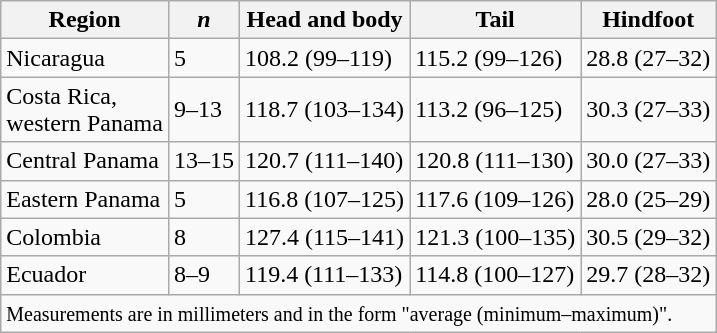<table class="wikitable" style="float: left; margin-right: 0.5em; margin-top: 0em">
<tr>
<th>Region</th>
<th><em>n</em></th>
<th>Head and body</th>
<th>Tail</th>
<th>Hindfoot</th>
</tr>
<tr>
<td>Nicaragua</td>
<td>5</td>
<td>108.2 (99–119)</td>
<td>115.2 (99–126)</td>
<td>28.8 (27–32)</td>
</tr>
<tr>
<td>Costa Rica,<br>western Panama</td>
<td>9–13</td>
<td>118.7 (103–134)</td>
<td>113.2 (96–125)</td>
<td>30.3 (27–33)</td>
</tr>
<tr>
<td>Central Panama</td>
<td>13–15</td>
<td>120.7 (111–140)</td>
<td>120.8 (111–130)</td>
<td>30.0 (27–33)</td>
</tr>
<tr>
<td>Eastern Panama</td>
<td>5</td>
<td>116.8 (107–125)</td>
<td>117.6 (109–126)</td>
<td>28.0 (25–29)</td>
</tr>
<tr>
<td>Colombia</td>
<td>8</td>
<td>127.4 (115–141)</td>
<td>121.3 (100–135)</td>
<td>30.5 (29–32)</td>
</tr>
<tr>
<td>Ecuador</td>
<td>8–9</td>
<td>119.4 (111–133)</td>
<td>114.8 (100–127)</td>
<td>29.7 (28–32)</td>
</tr>
<tr>
<td colspan="5"><small>Measurements are in millimeters and in the form "average (minimum–maximum)".</small></td>
</tr>
</table>
